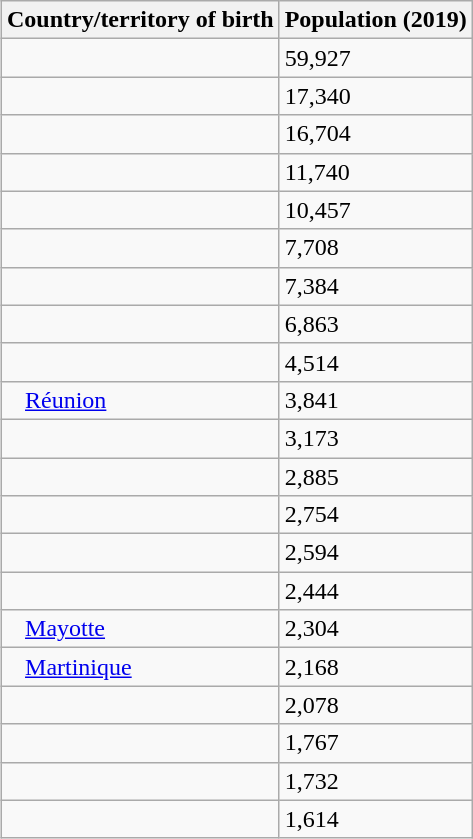<table class="wikitable" style="float:right;">
<tr>
<th>Country/territory of birth</th>
<th>Population (2019)</th>
</tr>
<tr>
<td></td>
<td>59,927</td>
</tr>
<tr>
<td></td>
<td>17,340</td>
</tr>
<tr>
<td></td>
<td>16,704</td>
</tr>
<tr>
<td></td>
<td>11,740</td>
</tr>
<tr>
<td></td>
<td>10,457</td>
</tr>
<tr>
<td></td>
<td>7,708</td>
</tr>
<tr>
<td></td>
<td>7,384</td>
</tr>
<tr>
<td></td>
<td>6,863</td>
</tr>
<tr>
<td></td>
<td>4,514</td>
</tr>
<tr>
<td>   <a href='#'>Réunion</a></td>
<td>3,841</td>
</tr>
<tr>
<td></td>
<td>3,173</td>
</tr>
<tr>
<td></td>
<td>2,885</td>
</tr>
<tr>
<td></td>
<td>2,754</td>
</tr>
<tr>
<td></td>
<td>2,594</td>
</tr>
<tr>
<td></td>
<td>2,444</td>
</tr>
<tr>
<td>   <a href='#'>Mayotte</a></td>
<td>2,304</td>
</tr>
<tr>
<td>   <a href='#'>Martinique</a></td>
<td>2,168</td>
</tr>
<tr>
<td></td>
<td>2,078</td>
</tr>
<tr>
<td></td>
<td>1,767</td>
</tr>
<tr>
<td></td>
<td>1,732</td>
</tr>
<tr>
<td></td>
<td>1,614</td>
</tr>
</table>
